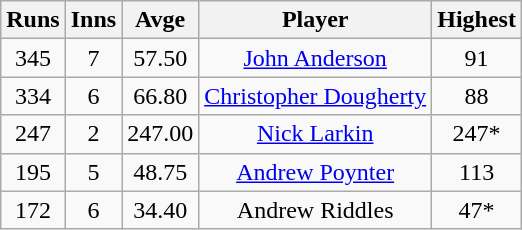<table class="wikitable" style="text-align:center;">
<tr>
<th>Runs</th>
<th>Inns</th>
<th>Avge</th>
<th>Player</th>
<th>Highest</th>
</tr>
<tr>
<td>345</td>
<td>7</td>
<td>57.50</td>
<td><a href='#'>John Anderson</a></td>
<td>91</td>
</tr>
<tr>
<td>334</td>
<td>6</td>
<td>66.80</td>
<td><a href='#'>Christopher Dougherty</a></td>
<td>88</td>
</tr>
<tr>
<td>247</td>
<td>2</td>
<td>247.00</td>
<td><a href='#'>Nick Larkin</a></td>
<td>247*</td>
</tr>
<tr>
<td>195</td>
<td>5</td>
<td>48.75</td>
<td><a href='#'>Andrew Poynter</a></td>
<td>113</td>
</tr>
<tr>
<td>172</td>
<td>6</td>
<td>34.40</td>
<td>Andrew Riddles</td>
<td>47*</td>
</tr>
</table>
